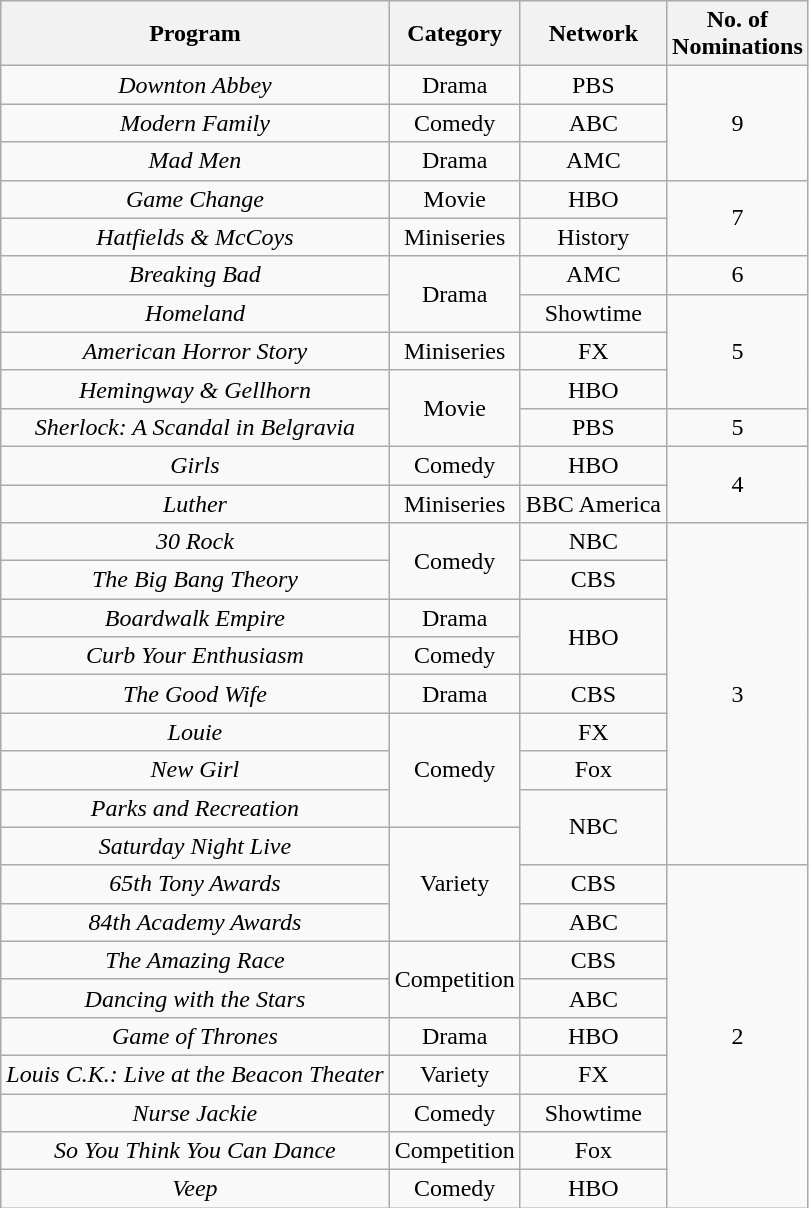<table class="wikitable">
<tr>
<th>Program</th>
<th>Category</th>
<th>Network</th>
<th>No. of<br>Nominations</th>
</tr>
<tr style="text-align:center">
<td><em>Downton Abbey</em></td>
<td>Drama</td>
<td>PBS</td>
<td rowspan="3">9</td>
</tr>
<tr style="text-align:center">
<td><em>Modern Family</em></td>
<td>Comedy</td>
<td>ABC</td>
</tr>
<tr style="text-align:center">
<td><em>Mad Men</em></td>
<td>Drama</td>
<td>AMC</td>
</tr>
<tr style="text-align:center">
<td><em>Game Change</em></td>
<td>Movie</td>
<td>HBO</td>
<td rowspan="2">7</td>
</tr>
<tr style="text-align:center">
<td><em>Hatfields & McCoys</em></td>
<td>Miniseries</td>
<td>History</td>
</tr>
<tr style="text-align:center">
<td><em>Breaking Bad</em></td>
<td rowspan="2">Drama</td>
<td>AMC</td>
<td>6</td>
</tr>
<tr style="text-align:center">
<td><em>Homeland</em></td>
<td>Showtime</td>
<td rowspan="3">5</td>
</tr>
<tr style="text-align:center">
<td><em>American Horror Story</em></td>
<td>Miniseries</td>
<td>FX</td>
</tr>
<tr style="text-align:center">
<td><em>Hemingway & Gellhorn</em></td>
<td rowspan="2">Movie</td>
<td>HBO</td>
</tr>
<tr style="text-align:center">
<td><em>Sherlock: A Scandal in Belgravia</em></td>
<td>PBS</td>
<td>5</td>
</tr>
<tr style="text-align:center">
<td><em>Girls</em></td>
<td>Comedy</td>
<td>HBO</td>
<td rowspan="2">4</td>
</tr>
<tr style="text-align:center">
<td><em>Luther</em></td>
<td>Miniseries</td>
<td>BBC America</td>
</tr>
<tr style="text-align:center">
<td><em>30 Rock</em></td>
<td rowspan="2">Comedy</td>
<td>NBC</td>
<td rowspan="9">3</td>
</tr>
<tr style="text-align:center">
<td><em>The Big Bang Theory</em></td>
<td>CBS</td>
</tr>
<tr style="text-align:center">
<td><em>Boardwalk Empire</em></td>
<td>Drama</td>
<td rowspan="2">HBO</td>
</tr>
<tr style="text-align:center">
<td><em>Curb Your Enthusiasm</em></td>
<td>Comedy</td>
</tr>
<tr style="text-align:center">
<td><em>The Good Wife</em></td>
<td>Drama</td>
<td>CBS</td>
</tr>
<tr style="text-align:center">
<td><em>Louie</em></td>
<td rowspan="3">Comedy</td>
<td>FX</td>
</tr>
<tr style="text-align:center">
<td><em>New Girl</em></td>
<td>Fox</td>
</tr>
<tr style="text-align:center">
<td><em>Parks and Recreation</em></td>
<td rowspan="2">NBC</td>
</tr>
<tr style="text-align:center">
<td><em>Saturday Night Live</em></td>
<td rowspan="3">Variety</td>
</tr>
<tr style="text-align:center">
<td><em>65th Tony Awards</em></td>
<td>CBS</td>
<td rowspan="9">2</td>
</tr>
<tr style="text-align:center">
<td><em>84th Academy Awards</em></td>
<td>ABC</td>
</tr>
<tr style="text-align:center">
<td><em>The Amazing Race</em></td>
<td rowspan="2">Competition</td>
<td>CBS</td>
</tr>
<tr style="text-align:center">
<td><em>Dancing with the Stars</em></td>
<td>ABC</td>
</tr>
<tr style="text-align:center">
<td><em>Game of Thrones</em></td>
<td>Drama</td>
<td>HBO</td>
</tr>
<tr style="text-align:center">
<td><em>Louis C.K.: Live at the Beacon Theater</em></td>
<td>Variety</td>
<td>FX</td>
</tr>
<tr style="text-align:center">
<td><em>Nurse Jackie</em></td>
<td>Comedy</td>
<td>Showtime</td>
</tr>
<tr style="text-align:center">
<td><em>So You Think You Can Dance</em></td>
<td>Competition</td>
<td>Fox</td>
</tr>
<tr style="text-align:center">
<td><em>Veep</em></td>
<td>Comedy</td>
<td>HBO</td>
</tr>
</table>
